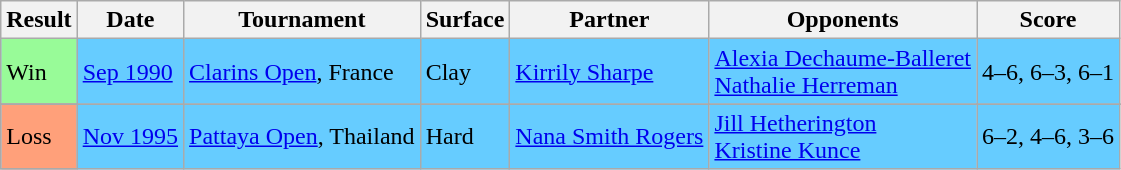<table class="wikitable">
<tr>
<th>Result</th>
<th>Date</th>
<th>Tournament</th>
<th>Surface</th>
<th>Partner</th>
<th>Opponents</th>
<th>Score</th>
</tr>
<tr style="background:#6cf;">
<td style="background:#98fb98;">Win</td>
<td><a href='#'>Sep 1990</a></td>
<td><a href='#'>Clarins Open</a>, France</td>
<td>Clay</td>
<td> <a href='#'>Kirrily Sharpe</a></td>
<td> <a href='#'>Alexia Dechaume-Balleret</a> <br>  <a href='#'>Nathalie Herreman</a></td>
<td>4–6, 6–3, 6–1</td>
</tr>
<tr>
</tr>
<tr style="background:#6cf;">
<td style="background:#ffa07a;">Loss</td>
<td><a href='#'>Nov 1995</a></td>
<td><a href='#'>Pattaya Open</a>, Thailand</td>
<td>Hard</td>
<td> <a href='#'>Nana Smith Rogers</a></td>
<td> <a href='#'>Jill Hetherington</a> <br>  <a href='#'>Kristine Kunce</a></td>
<td>6–2, 4–6, 3–6</td>
</tr>
</table>
